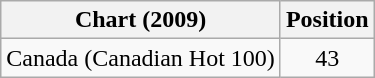<table class="wikitable sortable plainrowheaders" style="text-align:center">
<tr>
<th scope="col">Chart (2009)</th>
<th scope="col">Position</th>
</tr>
<tr>
<td>Canada (Canadian Hot 100)</td>
<td>43</td>
</tr>
</table>
